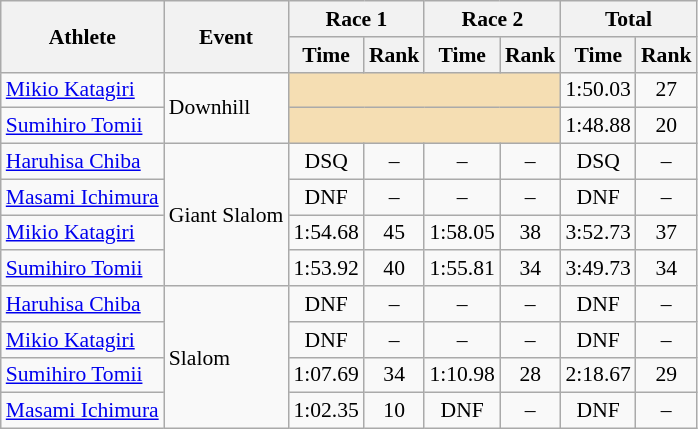<table class="wikitable" style="font-size:90%">
<tr>
<th rowspan="2">Athlete</th>
<th rowspan="2">Event</th>
<th colspan="2">Race 1</th>
<th colspan="2">Race 2</th>
<th colspan="2">Total</th>
</tr>
<tr>
<th>Time</th>
<th>Rank</th>
<th>Time</th>
<th>Rank</th>
<th>Time</th>
<th>Rank</th>
</tr>
<tr>
<td><a href='#'>Mikio Katagiri</a></td>
<td rowspan="2">Downhill</td>
<td colspan="4" bgcolor="wheat"></td>
<td align="center">1:50.03</td>
<td align="center">27</td>
</tr>
<tr>
<td><a href='#'>Sumihiro Tomii</a></td>
<td colspan="4" bgcolor="wheat"></td>
<td align="center">1:48.88</td>
<td align="center">20</td>
</tr>
<tr>
<td><a href='#'>Haruhisa Chiba</a></td>
<td rowspan="4">Giant Slalom</td>
<td align="center">DSQ</td>
<td align="center">–</td>
<td align="center">–</td>
<td align="center">–</td>
<td align="center">DSQ</td>
<td align="center">–</td>
</tr>
<tr>
<td><a href='#'>Masami Ichimura</a></td>
<td align="center">DNF</td>
<td align="center">–</td>
<td align="center">–</td>
<td align="center">–</td>
<td align="center">DNF</td>
<td align="center">–</td>
</tr>
<tr>
<td><a href='#'>Mikio Katagiri</a></td>
<td align="center">1:54.68</td>
<td align="center">45</td>
<td align="center">1:58.05</td>
<td align="center">38</td>
<td align="center">3:52.73</td>
<td align="center">37</td>
</tr>
<tr>
<td><a href='#'>Sumihiro Tomii</a></td>
<td align="center">1:53.92</td>
<td align="center">40</td>
<td align="center">1:55.81</td>
<td align="center">34</td>
<td align="center">3:49.73</td>
<td align="center">34</td>
</tr>
<tr>
<td><a href='#'>Haruhisa Chiba</a></td>
<td rowspan="4">Slalom</td>
<td align="center">DNF</td>
<td align="center">–</td>
<td align="center">–</td>
<td align="center">–</td>
<td align="center">DNF</td>
<td align="center">–</td>
</tr>
<tr>
<td><a href='#'>Mikio Katagiri</a></td>
<td align="center">DNF</td>
<td align="center">–</td>
<td align="center">–</td>
<td align="center">–</td>
<td align="center">DNF</td>
<td align="center">–</td>
</tr>
<tr>
<td><a href='#'>Sumihiro Tomii</a></td>
<td align="center">1:07.69</td>
<td align="center">34</td>
<td align="center">1:10.98</td>
<td align="center">28</td>
<td align="center">2:18.67</td>
<td align="center">29</td>
</tr>
<tr>
<td><a href='#'>Masami Ichimura</a></td>
<td align="center">1:02.35</td>
<td align="center">10</td>
<td align="center">DNF</td>
<td align="center">–</td>
<td align="center">DNF</td>
<td align="center">–</td>
</tr>
</table>
